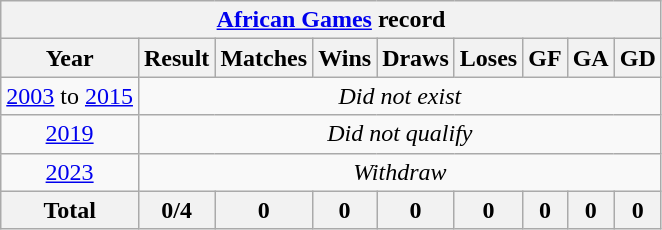<table class="wikitable" style="text-align: center;">
<tr>
<th colspan=9><a href='#'>African Games</a> record</th>
</tr>
<tr>
<th>Year</th>
<th>Result</th>
<th>Matches</th>
<th>Wins</th>
<th>Draws</th>
<th>Loses</th>
<th>GF</th>
<th>GA</th>
<th>GD</th>
</tr>
<tr>
<td> <a href='#'>2003</a> to  <a href='#'>2015</a></td>
<td colspan=8><em>Did not exist</em></td>
</tr>
<tr>
<td> <a href='#'>2019</a></td>
<td colspan=8><em>Did not qualify</em></td>
</tr>
<tr>
<td> <a href='#'>2023</a></td>
<td colspan=8><em>Withdraw</em></td>
</tr>
<tr>
<th>Total</th>
<th>0/4</th>
<th>0</th>
<th>0</th>
<th>0</th>
<th>0</th>
<th>0</th>
<th>0</th>
<th>0</th>
</tr>
</table>
